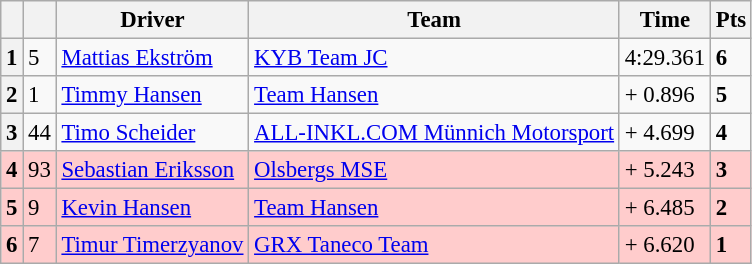<table class="wikitable" style="font-size:95%">
<tr>
<th></th>
<th></th>
<th>Driver</th>
<th>Team</th>
<th>Time</th>
<th>Pts</th>
</tr>
<tr>
<th>1</th>
<td>5</td>
<td> <a href='#'>Mattias Ekström</a></td>
<td><a href='#'>KYB Team JC</a></td>
<td>4:29.361</td>
<td><strong>6</strong></td>
</tr>
<tr>
<th>2</th>
<td>1</td>
<td> <a href='#'>Timmy Hansen</a></td>
<td><a href='#'>Team Hansen</a></td>
<td>+ 0.896</td>
<td><strong>5</strong></td>
</tr>
<tr>
<th>3</th>
<td>44</td>
<td> <a href='#'>Timo Scheider</a></td>
<td><a href='#'>ALL-INKL.COM Münnich Motorsport</a></td>
<td>+ 4.699</td>
<td><strong>4</strong></td>
</tr>
<tr>
<th style="background:#ffcccc;">4</th>
<td style="background:#ffcccc;">93</td>
<td style="background:#ffcccc;"> <a href='#'>Sebastian Eriksson</a></td>
<td style="background:#ffcccc;"><a href='#'>Olsbergs MSE</a></td>
<td style="background:#ffcccc;">+ 5.243</td>
<td style="background:#ffcccc;"><strong>3</strong></td>
</tr>
<tr>
<th style="background:#ffcccc;">5</th>
<td style="background:#ffcccc;">9</td>
<td style="background:#ffcccc;"> <a href='#'>Kevin Hansen</a></td>
<td style="background:#ffcccc;"><a href='#'>Team Hansen</a></td>
<td style="background:#ffcccc;">+ 6.485</td>
<td style="background:#ffcccc;"><strong>2</strong></td>
</tr>
<tr>
<th style="background:#ffcccc;">6</th>
<td style="background:#ffcccc;">7</td>
<td style="background:#ffcccc;"> <a href='#'>Timur Timerzyanov</a></td>
<td style="background:#ffcccc;"><a href='#'>GRX Taneco Team</a></td>
<td style="background:#ffcccc;">+ 6.620</td>
<td style="background:#ffcccc;"><strong>1</strong></td>
</tr>
</table>
